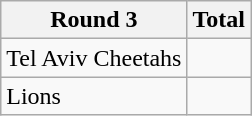<table class="wikitable">
<tr>
<th>Round 3</th>
<th>Total</th>
</tr>
<tr>
<td>Tel Aviv Cheetahs</td>
<td></td>
</tr>
<tr>
<td>Lions</td>
<td></td>
</tr>
</table>
